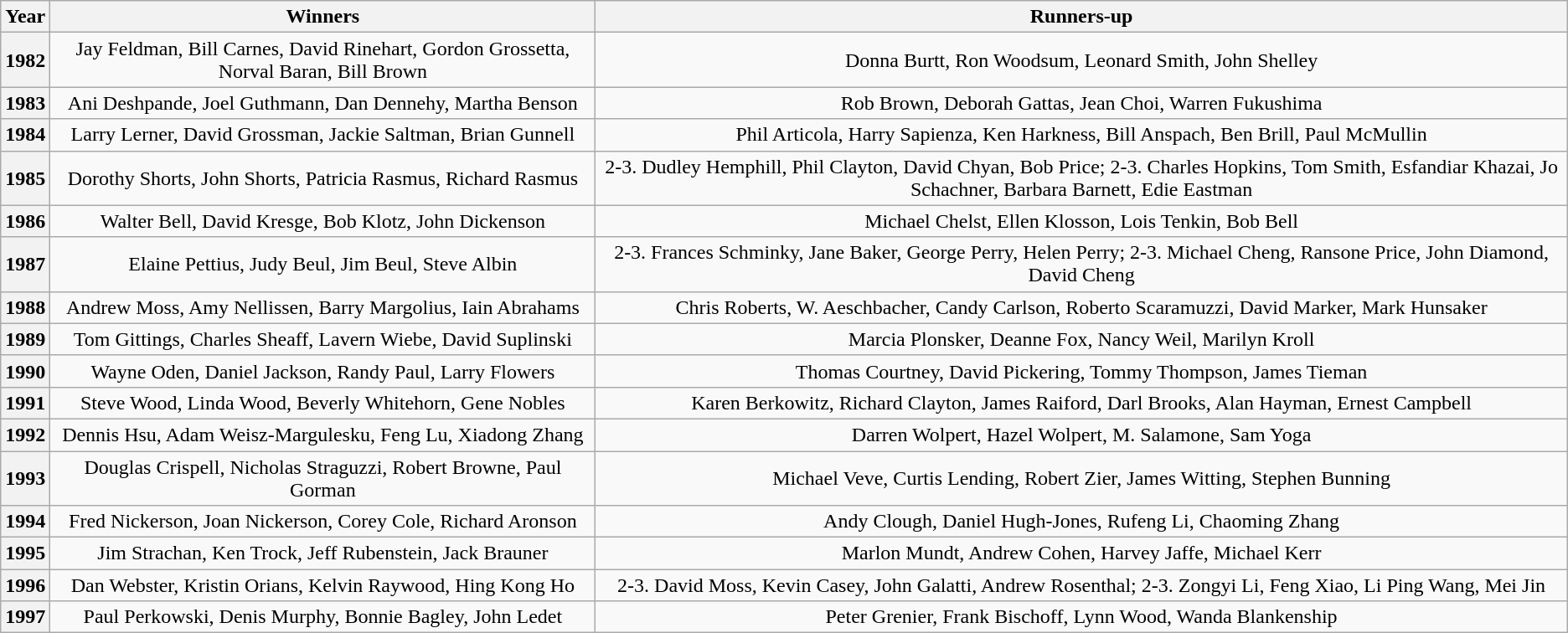<table class="sortable wikitable" style="text-align:center">
<tr>
<th>Year</th>
<th>Winners</th>
<th>Runners-up</th>
</tr>
<tr>
<th>1982</th>
<td>Jay Feldman, Bill Carnes, David Rinehart, Gordon Grossetta, Norval Baran, Bill Brown</td>
<td>Donna Burtt, Ron Woodsum, Leonard Smith, John Shelley</td>
</tr>
<tr>
<th>1983</th>
<td>Ani Deshpande, Joel Guthmann, Dan Dennehy, Martha Benson</td>
<td>Rob Brown, Deborah Gattas, Jean Choi, Warren Fukushima</td>
</tr>
<tr>
<th>1984</th>
<td>Larry Lerner, David Grossman, Jackie Saltman, Brian Gunnell</td>
<td>Phil Articola, Harry Sapienza, Ken Harkness, Bill Anspach, Ben Brill, Paul McMullin</td>
</tr>
<tr>
<th>1985</th>
<td>Dorothy Shorts, John Shorts, Patricia Rasmus, Richard Rasmus</td>
<td>2-3. Dudley Hemphill, Phil Clayton, David Chyan, Bob Price; 2-3. Charles Hopkins, Tom Smith, Esfandiar Khazai, Jo Schachner, Barbara Barnett, Edie Eastman</td>
</tr>
<tr>
<th>1986</th>
<td>Walter Bell, David Kresge, Bob Klotz, John Dickenson</td>
<td>Michael Chelst, Ellen Klosson, Lois Tenkin, Bob Bell</td>
</tr>
<tr>
<th>1987</th>
<td>Elaine Pettius, Judy Beul, Jim Beul, Steve Albin</td>
<td>2-3. Frances Schminky, Jane Baker, George Perry, Helen Perry; 2-3. Michael Cheng, Ransone Price, John Diamond, David Cheng</td>
</tr>
<tr>
<th>1988</th>
<td>Andrew Moss, Amy Nellissen, Barry Margolius, Iain Abrahams</td>
<td>Chris Roberts, W. Aeschbacher, Candy Carlson, Roberto Scaramuzzi, David Marker, Mark Hunsaker</td>
</tr>
<tr>
<th>1989</th>
<td>Tom Gittings, Charles Sheaff, Lavern Wiebe, David Suplinski</td>
<td>Marcia Plonsker, Deanne Fox, Nancy Weil, Marilyn Kroll</td>
</tr>
<tr>
<th>1990</th>
<td>Wayne Oden, Daniel Jackson, Randy Paul, Larry Flowers</td>
<td>Thomas Courtney, David Pickering, Tommy Thompson, James Tieman</td>
</tr>
<tr>
<th>1991</th>
<td>Steve Wood, Linda Wood, Beverly Whitehorn, Gene Nobles</td>
<td>Karen Berkowitz, Richard Clayton, James Raiford, Darl Brooks, Alan Hayman, Ernest Campbell</td>
</tr>
<tr>
<th>1992</th>
<td>Dennis Hsu, Adam Weisz-Margulesku, Feng Lu, Xiadong Zhang</td>
<td>Darren Wolpert, Hazel Wolpert, M. Salamone, Sam Yoga</td>
</tr>
<tr>
<th>1993</th>
<td>Douglas Crispell, Nicholas Straguzzi, Robert Browne, Paul Gorman</td>
<td>Michael Veve, Curtis Lending, Robert Zier, James Witting, Stephen Bunning</td>
</tr>
<tr>
<th>1994</th>
<td>Fred Nickerson, Joan Nickerson, Corey Cole, Richard Aronson</td>
<td>Andy Clough, Daniel Hugh-Jones, Rufeng Li, Chaoming Zhang</td>
</tr>
<tr>
<th>1995</th>
<td>Jim Strachan, Ken Trock, Jeff Rubenstein, Jack Brauner</td>
<td>Marlon Mundt, Andrew Cohen, Harvey Jaffe, Michael Kerr</td>
</tr>
<tr>
<th>1996</th>
<td>Dan Webster, Kristin Orians, Kelvin Raywood, Hing Kong Ho</td>
<td>2-3. David Moss, Kevin Casey, John Galatti, Andrew Rosenthal; 2-3. Zongyi Li, Feng Xiao, Li Ping Wang, Mei Jin</td>
</tr>
<tr>
<th>1997</th>
<td>Paul Perkowski, Denis Murphy, Bonnie Bagley, John Ledet</td>
<td>Peter Grenier, Frank Bischoff, Lynn Wood, Wanda Blankenship</td>
</tr>
</table>
